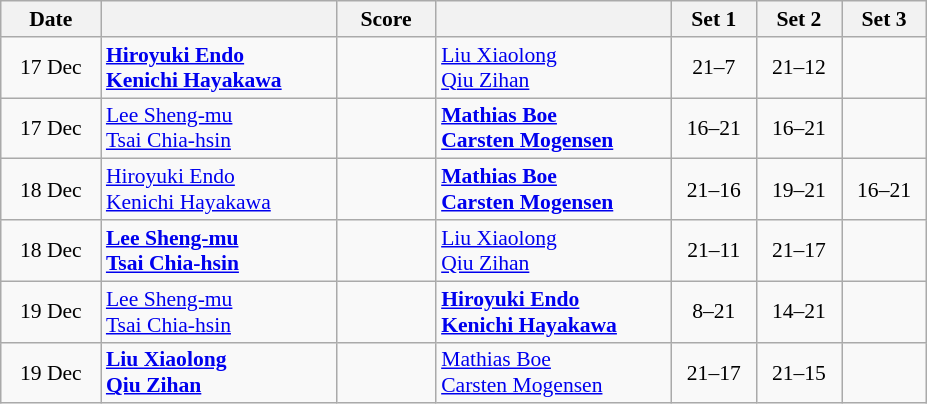<table class="wikitable" style="text-align: center; font-size:90% ">
<tr>
<th width="60">Date</th>
<th align="right" width="150"></th>
<th width="60">Score</th>
<th align="left" width="150"></th>
<th width="50">Set 1</th>
<th width="50">Set 2</th>
<th width="50">Set 3</th>
</tr>
<tr>
<td>17 Dec</td>
<td align=left><strong> <a href='#'>Hiroyuki Endo</a><br> <a href='#'>Kenichi Hayakawa</a></strong></td>
<td align=center></td>
<td align=left> <a href='#'>Liu Xiaolong</a><br> <a href='#'>Qiu Zihan</a></td>
<td>21–7</td>
<td>21–12</td>
<td></td>
</tr>
<tr>
<td>17 Dec</td>
<td align=left> <a href='#'>Lee Sheng-mu</a><br> <a href='#'>Tsai Chia-hsin</a></td>
<td align=center></td>
<td align=left><strong> <a href='#'>Mathias Boe</a><br> <a href='#'>Carsten Mogensen</a></strong></td>
<td>16–21</td>
<td>16–21</td>
<td></td>
</tr>
<tr>
<td>18 Dec</td>
<td align=left> <a href='#'>Hiroyuki Endo</a><br> <a href='#'>Kenichi Hayakawa</a></td>
<td align=center></td>
<td align=left><strong> <a href='#'>Mathias Boe</a><br> <a href='#'>Carsten Mogensen</a></strong></td>
<td>21–16</td>
<td>19–21</td>
<td>16–21</td>
</tr>
<tr>
<td>18 Dec</td>
<td align=left><strong> <a href='#'>Lee Sheng-mu</a><br> <a href='#'>Tsai Chia-hsin</a></strong></td>
<td align=center></td>
<td align=left> <a href='#'>Liu Xiaolong</a><br> <a href='#'>Qiu Zihan</a></td>
<td>21–11</td>
<td>21–17</td>
<td></td>
</tr>
<tr>
<td>19 Dec</td>
<td align=left> <a href='#'>Lee Sheng-mu</a><br> <a href='#'>Tsai Chia-hsin</a></td>
<td align=center></td>
<td align=left><strong> <a href='#'>Hiroyuki Endo</a><br> <a href='#'>Kenichi Hayakawa</a></strong></td>
<td>8–21</td>
<td>14–21</td>
<td></td>
</tr>
<tr>
<td>19 Dec</td>
<td align=left><strong> <a href='#'>Liu Xiaolong</a><br> <a href='#'>Qiu Zihan</a></strong></td>
<td align=center></td>
<td align=left> <a href='#'>Mathias Boe</a><br> <a href='#'>Carsten Mogensen</a></td>
<td>21–17</td>
<td>21–15</td>
<td></td>
</tr>
</table>
